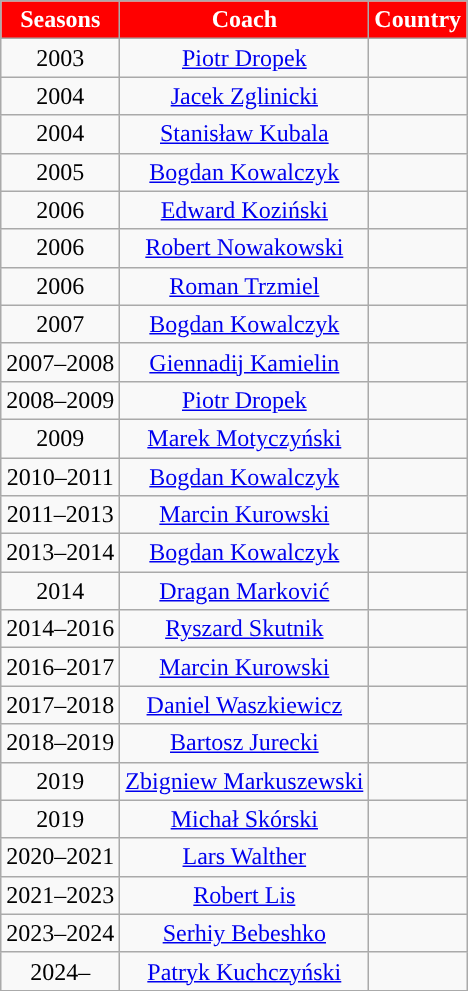<table class="wikitable" style="text-align: center">
<tr>
<th style="color:#FFFFFF; background:#FF0000">Seasons</th>
<th style="color:#FFFFFF; background:#FF0000">Coach</th>
<th style="color:#FFFFFF; background:#FF0000">Country</th>
</tr>
<tr>
<td style="text-align: center">2003</td>
<td style="text-align: center"><a href='#'>Piotr Dropek</a></td>
<td style="text-align: center"></td>
</tr>
<tr>
<td style="text-align: center">2004</td>
<td style="text-align: center"><a href='#'>Jacek Zglinicki</a></td>
<td style="text-align: center"></td>
</tr>
<tr>
<td style="text-align: center">2004</td>
<td style="text-align: center"><a href='#'>Stanisław Kubala</a></td>
<td style="text-align: center"></td>
</tr>
<tr>
<td style="text-align: center">2005</td>
<td style="text-align: center"><a href='#'>Bogdan Kowalczyk</a></td>
<td style="text-align: center"></td>
</tr>
<tr>
<td style="text-align: center">2006</td>
<td style="text-align: center"><a href='#'>Edward Koziński</a></td>
<td style="text-align: center"></td>
</tr>
<tr>
<td style="text-align: center">2006</td>
<td style="text-align: center"><a href='#'>Robert Nowakowski</a></td>
<td style="text-align: center"></td>
</tr>
<tr>
<td style="text-align: center">2006</td>
<td style="text-align: center"><a href='#'>Roman Trzmiel</a></td>
<td style="text-align: center"></td>
</tr>
<tr>
<td style="text-align: center">2007</td>
<td style="text-align: center"><a href='#'>Bogdan Kowalczyk</a></td>
<td style="text-align: center"></td>
</tr>
<tr>
<td style="text-align: center">2007–2008</td>
<td style="text-align: center"><a href='#'>Giennadij Kamielin</a></td>
<td style="text-align: center"></td>
</tr>
<tr>
<td style="text-align: center">2008–2009</td>
<td style="text-align: center"><a href='#'>Piotr Dropek</a></td>
<td style="text-align: center"></td>
</tr>
<tr>
<td style="text-align: center">2009</td>
<td style="text-align: center"><a href='#'>Marek Motyczyński</a></td>
<td style="text-align: center"></td>
</tr>
<tr>
<td style="text-align: center">2010–2011</td>
<td style="text-align: center"><a href='#'>Bogdan Kowalczyk</a></td>
<td style="text-align: center"></td>
</tr>
<tr>
<td style="text-align: center">2011–2013</td>
<td style="text-align: center"><a href='#'>Marcin Kurowski</a></td>
<td style="text-align: center"></td>
</tr>
<tr>
<td style="text-align: center">2013–2014</td>
<td style="text-align: center"><a href='#'>Bogdan Kowalczyk</a></td>
<td style="text-align: center"></td>
</tr>
<tr>
<td style="text-align: center">2014</td>
<td style="text-align: center"><a href='#'>Dragan Marković</a></td>
<td style="text-align: center"></td>
</tr>
<tr>
<td style="text-align: center">2014–2016</td>
<td style="text-align: center"><a href='#'>Ryszard Skutnik</a></td>
<td style="text-align: center"></td>
</tr>
<tr>
<td style="text-align: center">2016–2017</td>
<td style="text-align: center"><a href='#'>Marcin Kurowski</a></td>
<td style="text-align: center"></td>
</tr>
<tr>
<td style="text-align: center">2017–2018</td>
<td style="text-align: center"><a href='#'>Daniel Waszkiewicz</a></td>
<td style="text-align: center"></td>
</tr>
<tr>
<td style="text-align: center">2018–2019</td>
<td style="text-align: center"><a href='#'>Bartosz Jurecki</a></td>
<td style="text-align: center"></td>
</tr>
<tr>
<td style="text-align: center">2019</td>
<td style="text-align: center"><a href='#'>Zbigniew Markuszewski</a></td>
<td style="text-align: center"></td>
</tr>
<tr>
<td style="text-align: center">2019</td>
<td style="text-align: center"><a href='#'>Michał Skórski</a></td>
<td style="text-align: center"></td>
</tr>
<tr>
<td style="text-align: center">2020–2021</td>
<td style="text-align: center"><a href='#'>Lars Walther</a></td>
<td style="text-align: center"></td>
</tr>
<tr>
<td style="text-align: center">2021–2023</td>
<td style="text-align: center"><a href='#'>Robert Lis</a></td>
<td style="text-align: center"></td>
</tr>
<tr>
<td style="text-align: center">2023–2024</td>
<td style="text-align: center"><a href='#'>Serhiy Bebeshko</a></td>
<td style="text-align: center"></td>
</tr>
<tr>
<td style="text-align: center">2024–</td>
<td style="text-align: center"><a href='#'>Patryk Kuchczyński</a></td>
<td style="text-align: center"></td>
</tr>
<tr>
</tr>
</table>
